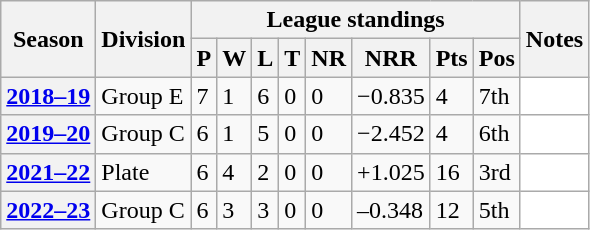<table class="wikitable sortable">
<tr>
<th scope="col" rowspan="2">Season</th>
<th scope="col" rowspan="2">Division</th>
<th scope="col" colspan="8">League standings</th>
<th scope="col" rowspan="2">Notes</th>
</tr>
<tr>
<th scope="col">P</th>
<th scope="col">W</th>
<th scope="col">L</th>
<th scope="col">T</th>
<th scope="col">NR</th>
<th scope="col">NRR</th>
<th scope="col">Pts</th>
<th scope="col">Pos</th>
</tr>
<tr>
<th scope="row"><a href='#'>2018–19</a></th>
<td>Group E</td>
<td>7</td>
<td>1</td>
<td>6</td>
<td>0</td>
<td>0</td>
<td>−0.835</td>
<td>4</td>
<td>7th</td>
<td style="background: white;"></td>
</tr>
<tr>
<th scope="row"><a href='#'>2019–20</a></th>
<td>Group C</td>
<td>6</td>
<td>1</td>
<td>5</td>
<td>0</td>
<td>0</td>
<td>−2.452</td>
<td>4</td>
<td>6th</td>
<td style="background: white;"></td>
</tr>
<tr>
<th scope="row"><a href='#'>2021–22</a></th>
<td>Plate</td>
<td>6</td>
<td>4</td>
<td>2</td>
<td>0</td>
<td>0</td>
<td>+1.025</td>
<td>16</td>
<td>3rd</td>
<td style="background: white;"></td>
</tr>
<tr>
<th scope="row"><a href='#'>2022–23</a></th>
<td>Group C</td>
<td>6</td>
<td>3</td>
<td>3</td>
<td>0</td>
<td>0</td>
<td>–0.348</td>
<td>12</td>
<td>5th</td>
<td style="background: white;"></td>
</tr>
</table>
